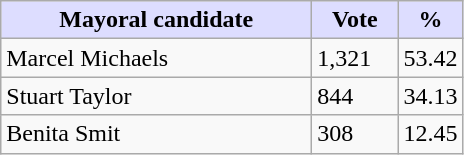<table class="wikitable">
<tr>
<th style="background:#ddf; width:200px;">Mayoral candidate</th>
<th style="background:#ddf; width:50px;">Vote</th>
<th style="background:#ddf; width:30px;">%</th>
</tr>
<tr>
<td>Marcel Michaels</td>
<td>1,321</td>
<td>53.42</td>
</tr>
<tr>
<td>Stuart Taylor</td>
<td>844</td>
<td>34.13</td>
</tr>
<tr>
<td>Benita Smit</td>
<td>308</td>
<td>12.45</td>
</tr>
</table>
